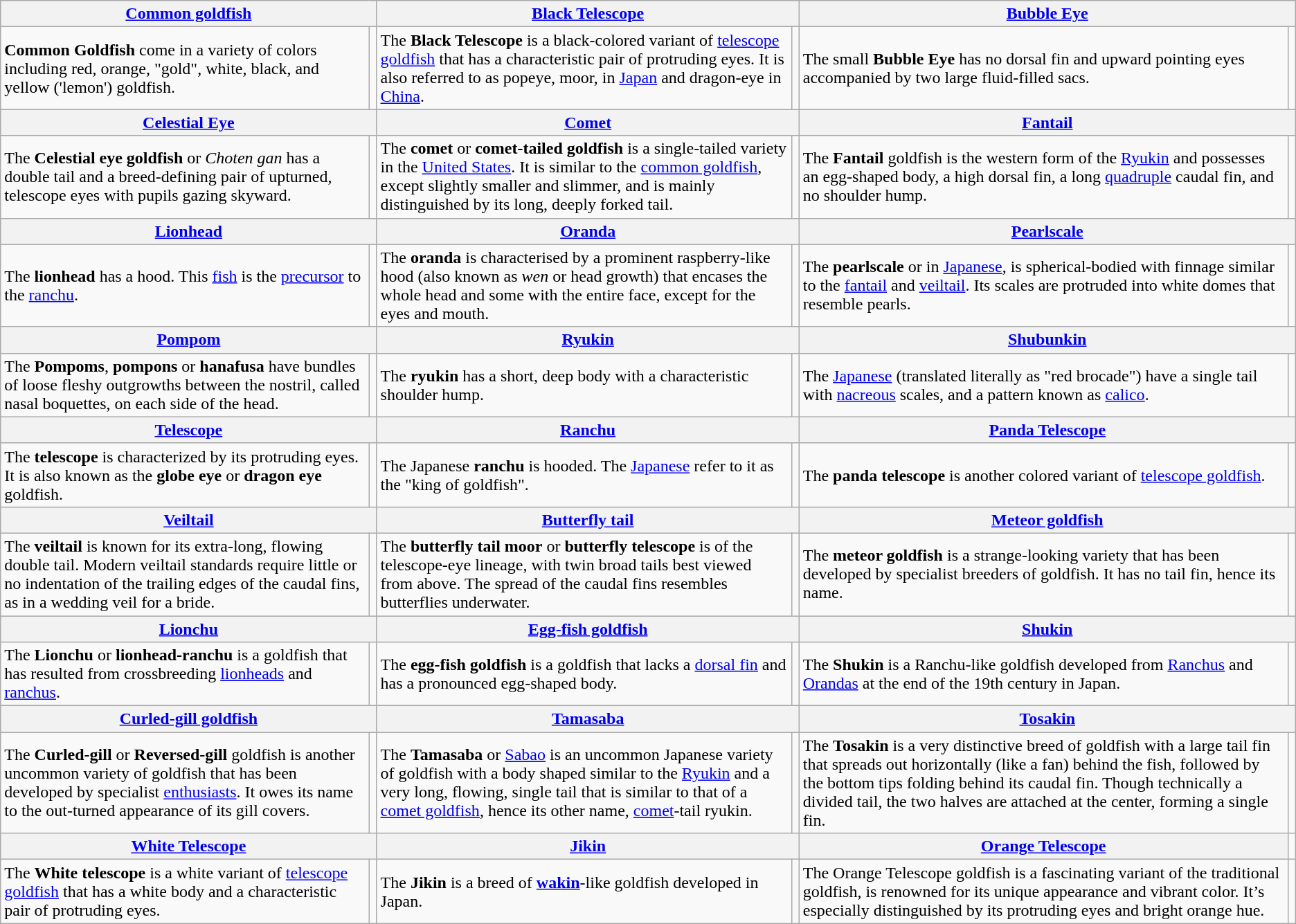<table class="wikitable">
<tr>
<th colspan="2"><a href='#'>Common goldfish</a></th>
<th colspan="2"><a href='#'>Black Telescope</a></th>
<th colspan="2"><a href='#'>Bubble Eye</a></th>
</tr>
<tr>
<td><strong>Common Goldfish</strong> come in a variety of colors including red, orange, "gold", white, black, and yellow ('lemon') goldfish.</td>
<td></td>
<td>The <strong>Black Telescope</strong> is a black-colored variant of <a href='#'>telescope goldfish</a> that has a characteristic pair of protruding eyes. It is also referred to as popeye, moor,  in <a href='#'>Japan</a> and dragon-eye in <a href='#'>China</a>.</td>
<td></td>
<td>The small <strong>Bubble Eye</strong> has no dorsal fin and upward pointing eyes accompanied by two large fluid-filled sacs.</td>
<td></td>
</tr>
<tr>
<th colspan="2"><a href='#'>Celestial Eye</a></th>
<th colspan="2"><a href='#'>Comet</a></th>
<th colspan="2"><a href='#'>Fantail</a></th>
</tr>
<tr>
<td>The <strong>Celestial eye goldfish</strong> or <em>Choten gan</em> has a double tail and a breed-defining pair of upturned, telescope eyes with pupils gazing skyward.</td>
<td></td>
<td>The <strong>comet</strong> or <strong>comet-tailed goldfish</strong> is a single-tailed variety in the <a href='#'>United States</a>. It is similar to the <a href='#'>common goldfish</a>, except slightly smaller and slimmer, and is mainly distinguished by its long, deeply forked tail.</td>
<td></td>
<td>The <strong>Fantail</strong> goldfish is the western form of the <a href='#'>Ryukin</a> and possesses an egg-shaped body, a high dorsal fin, a long <a href='#'>quadruple</a> caudal fin, and no shoulder hump.</td>
<td></td>
</tr>
<tr>
<th colspan="2"><a href='#'>Lionhead</a></th>
<th colspan="2"><a href='#'>Oranda</a></th>
<th colspan="2"><a href='#'>Pearlscale</a></th>
</tr>
<tr>
<td>The <strong>lionhead</strong> has a hood. This <a href='#'>fish</a> is the <a href='#'>precursor</a> to the <a href='#'>ranchu</a>.</td>
<td></td>
<td>The <strong>oranda</strong> is characterised by a prominent raspberry-like hood (also known as <em>wen</em> or head growth) that encases the whole head and some with the entire face, except for the eyes and mouth.</td>
<td></td>
<td>The <strong>pearlscale</strong> or  in <a href='#'>Japanese</a>, is spherical-bodied with finnage similar to the <a href='#'>fantail</a> and <a href='#'>veiltail</a>. Its scales are protruded into white domes that resemble pearls.</td>
<td></td>
</tr>
<tr>
<th colspan="2"><a href='#'>Pompom</a></th>
<th colspan="2"><a href='#'>Ryukin</a></th>
<th colspan="2"><a href='#'>Shubunkin</a></th>
</tr>
<tr>
<td>The <strong>Pompoms</strong>, <strong>pompons</strong> or <strong>hanafusa</strong> have bundles of loose fleshy outgrowths between the nostril, called nasal boquettes, on each side of the head.</td>
<td></td>
<td>The <strong>ryukin</strong> has a short, deep body with a characteristic shoulder hump.</td>
<td></td>
<td>The <a href='#'>Japanese</a>  (translated literally as "red brocade") have a single tail with <a href='#'>nacreous</a> scales, and a pattern known as <a href='#'>calico</a>.</td>
<td></td>
</tr>
<tr>
<th colspan="2"><a href='#'>Telescope</a></th>
<th colspan="2"><a href='#'>Ranchu</a></th>
<th colspan="2"><a href='#'>Panda Telescope</a></th>
</tr>
<tr>
<td>The <strong>telescope</strong> is characterized by its protruding eyes. It is also known as the <strong>globe eye</strong> or <strong>dragon eye</strong> goldfish.</td>
<td></td>
<td>The Japanese <strong>ranchu</strong> is hooded. The <a href='#'>Japanese</a> refer to it as the "king of goldfish".</td>
<td></td>
<td>The <strong>panda telescope</strong> is another colored variant of <a href='#'>telescope goldfish</a>.</td>
<td></td>
</tr>
<tr>
<th colspan="2"><a href='#'>Veiltail</a></th>
<th colspan="2"><a href='#'>Butterfly tail</a></th>
<th colspan="2"><a href='#'>Meteor goldfish</a></th>
</tr>
<tr>
<td>The <strong>veiltail</strong> is known for its extra-long, flowing double tail. Modern veiltail standards require little or no indentation of the trailing edges of the caudal fins, as in a wedding veil for a bride.</td>
<td></td>
<td>The <strong>butterfly tail moor</strong> or <strong>butterfly telescope</strong> is of the telescope-eye lineage, with twin broad tails best viewed from above. The spread of the caudal fins resembles butterflies underwater.</td>
<td></td>
<td>The <strong>meteor goldfish</strong> is a strange-looking variety that has been developed by specialist breeders of  goldfish. It has no tail fin, hence its name.</td>
<td></td>
</tr>
<tr>
<th colspan="2"><a href='#'>Lionchu</a></th>
<th colspan="2"><a href='#'>Egg-fish goldfish</a></th>
<th colspan="2"><a href='#'>Shukin</a></th>
</tr>
<tr>
<td>The <strong>Lionchu</strong> or <strong>lionhead-ranchu</strong> is a  goldfish that has resulted from crossbreeding <a href='#'>lionheads</a> and <a href='#'>ranchus</a>.</td>
<td></td>
<td>The <strong>egg-fish goldfish</strong> is a  goldfish that lacks a <a href='#'>dorsal fin</a> and has a pronounced egg-shaped body.</td>
<td></td>
<td>The <strong>Shukin</strong> is a Ranchu-like goldfish developed from <a href='#'>Ranchus</a> and <a href='#'>Orandas</a> at the end of the 19th century in Japan.</td>
<td></td>
</tr>
<tr>
<th colspan="2"><a href='#'>Curled-gill goldfish</a></th>
<th colspan="2"><a href='#'>Tamasaba</a></th>
<th colspan="2"><a href='#'>Tosakin</a></th>
</tr>
<tr>
<td>The <strong>Curled-gill</strong> or <strong>Reversed-gill</strong> goldfish is another uncommon variety of  goldfish that has been developed by specialist <a href='#'>enthusiasts</a>. It owes its name to the out-turned appearance of its gill covers.</td>
<td></td>
<td>The <strong>Tamasaba</strong> or <a href='#'>Sabao</a> is an uncommon Japanese variety of goldfish with a body shaped similar to the <a href='#'>Ryukin</a> and a very long, flowing, single tail that is similar to that of a <a href='#'>comet goldfish</a>, hence its other name, <a href='#'>comet</a>-tail ryukin.</td>
<td></td>
<td>The <strong>Tosakin</strong> is a very distinctive breed of goldfish with a large tail fin that spreads out horizontally (like a fan) behind the fish, followed by the bottom tips folding behind its caudal fin. Though technically a divided tail, the two halves are attached at the center, forming a single fin.</td>
<td></td>
</tr>
<tr>
<th colspan="2"><a href='#'>White Telescope</a></th>
<th colspan="2"><a href='#'>Jikin</a></th>
<th cosplan="2"><a href='#'>Orange Telescope</a></th>
</tr>
<tr>
<td>The <strong>White telescope</strong> is a white variant of <a href='#'>telescope goldfish</a> that has a white body and a characteristic pair of protruding eyes.</td>
<td></td>
<td>The <strong>Jikin</strong> is a breed of <strong><a href='#'>wakin</a></strong>-like goldfish developed in Japan.</td>
<td></td>
<td>The Orange Telescope goldfish is a fascinating variant of the traditional goldfish, is renowned for its unique appearance and vibrant color. It’s especially distinguished by its protruding eyes and bright orange hue.</td>
<td></td>
</tr>
</table>
